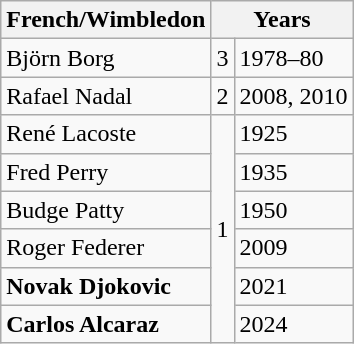<table class=wikitable style="display:inline-table;">
<tr>
<th>French/Wimbledon</th>
<th colspan=2>Years</th>
</tr>
<tr>
<td> Björn Borg</td>
<td>3</td>
<td>1978–80</td>
</tr>
<tr>
<td> Rafael Nadal</td>
<td>2</td>
<td>2008, 2010</td>
</tr>
<tr>
<td> René Lacoste</td>
<td rowspan="6">1</td>
<td>1925</td>
</tr>
<tr>
<td> Fred Perry</td>
<td>1935</td>
</tr>
<tr>
<td> Budge Patty</td>
<td>1950</td>
</tr>
<tr>
<td> Roger Federer</td>
<td>2009</td>
</tr>
<tr>
<td> <strong>Novak Djokovic</strong></td>
<td>2021</td>
</tr>
<tr>
<td> <strong>Carlos Alcaraz</strong></td>
<td>2024</td>
</tr>
</table>
